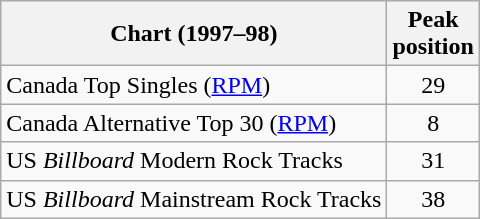<table class="wikitable sortable">
<tr>
<th>Chart (1997–98)</th>
<th>Peak<br>position</th>
</tr>
<tr>
<td>Canada Top Singles (<a href='#'>RPM</a>)</td>
<td align="center">29</td>
</tr>
<tr>
<td>Canada Alternative Top 30 (<a href='#'>RPM</a>)</td>
<td align="center">8</td>
</tr>
<tr>
<td>US <em>Billboard</em> Modern Rock Tracks</td>
<td align="center">31</td>
</tr>
<tr>
<td>US <em>Billboard</em> Mainstream Rock Tracks</td>
<td align="center">38</td>
</tr>
</table>
